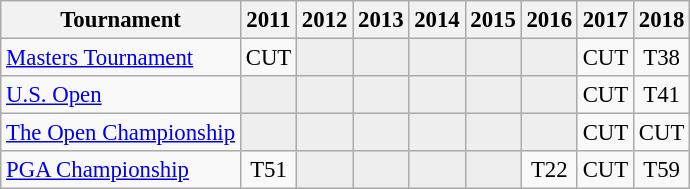<table class="wikitable" style="font-size:95%;text-align:center;">
<tr>
<th>Tournament</th>
<th>2011</th>
<th>2012</th>
<th>2013</th>
<th>2014</th>
<th>2015</th>
<th>2016</th>
<th>2017</th>
<th>2018</th>
</tr>
<tr>
<td align=left><a href='#'>Masters Tournament</a></td>
<td>CUT</td>
<td style="background:#eeeeee;"></td>
<td style="background:#eeeeee;"></td>
<td style="background:#eeeeee;"></td>
<td style="background:#eeeeee;"></td>
<td style="background:#eeeeee;"></td>
<td>CUT</td>
<td>T38</td>
</tr>
<tr>
<td align=left><a href='#'>U.S. Open</a></td>
<td style="background:#eeeeee;"></td>
<td style="background:#eeeeee;"></td>
<td style="background:#eeeeee;"></td>
<td style="background:#eeeeee;"></td>
<td style="background:#eeeeee;"></td>
<td style="background:#eeeeee;"></td>
<td>CUT</td>
<td>T41</td>
</tr>
<tr>
<td align=left><a href='#'>The Open Championship</a></td>
<td style="background:#eeeeee;"></td>
<td style="background:#eeeeee;"></td>
<td style="background:#eeeeee;"></td>
<td style="background:#eeeeee;"></td>
<td style="background:#eeeeee;"></td>
<td style="background:#eeeeee;"></td>
<td>CUT</td>
<td>CUT</td>
</tr>
<tr>
<td align=left><a href='#'>PGA Championship</a></td>
<td>T51</td>
<td style="background:#eeeeee;"></td>
<td style="background:#eeeeee;"></td>
<td style="background:#eeeeee;"></td>
<td style="background:#eeeeee;"></td>
<td>T22</td>
<td>CUT</td>
<td>T59</td>
</tr>
</table>
